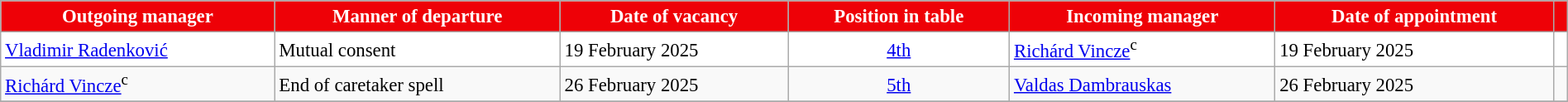<table class="wikitable sortable" style="text-align:left; font-size:95%; width:100%;">
<tr>
<th style="background-color:#ee0107; color:#ffffff;">Outgoing manager</th>
<th style="background-color:#ee0107; color:#ffffff;">Manner of departure</th>
<th style="background-color:#ee0107; color:#ffffff;">Date of vacancy</th>
<th style="background-color:#ee0107; color:#ffffff;">Position in table</th>
<th style="background-color:#ee0107; color:#ffffff;">Incoming manager</th>
<th style="background-color:#ee0107; color:#ffffff;">Date of appointment</th>
<th style="background-color:#ee0107; color:#ffffff;" class="unsortable"></th>
</tr>
<tr bgcolor="white">
<td> <a href='#'>Vladimir Radenković</a></td>
<td>Mutual consent</td>
<td>19 February 2025</td>
<td align="center"><a href='#'>4th</a></td>
<td> <a href='#'>Richárd Vincze</a><sup>c</sup></td>
<td>19 February 2025</td>
<td></td>
</tr>
<tr>
<td> <a href='#'>Richárd Vincze</a><sup>c</sup></td>
<td>End of caretaker spell</td>
<td>26 February 2025</td>
<td align="center"><a href='#'>5th</a></td>
<td> <a href='#'>Valdas Dambrauskas</a></td>
<td>26 February 2025</td>
<td></td>
</tr>
<tr>
</tr>
</table>
